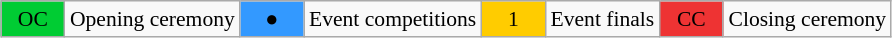<table class="wikitable" style="margin:0.5em auto; font-size:90%;position:relative;">
<tr>
<td style="width:2.5em; background:#00cc33; text-align:center">OC</td>
<td>Opening ceremony</td>
<td style="width:2.5em; background:#3399ff; text-align:center">●</td>
<td>Event competitions</td>
<td style="width:2.5em; background:#ffcc00; text-align:center">1</td>
<td>Event finals</td>
<td style="width:2.5em; background:#ee3333; text-align:center">CC</td>
<td>Closing ceremony</td>
</tr>
</table>
